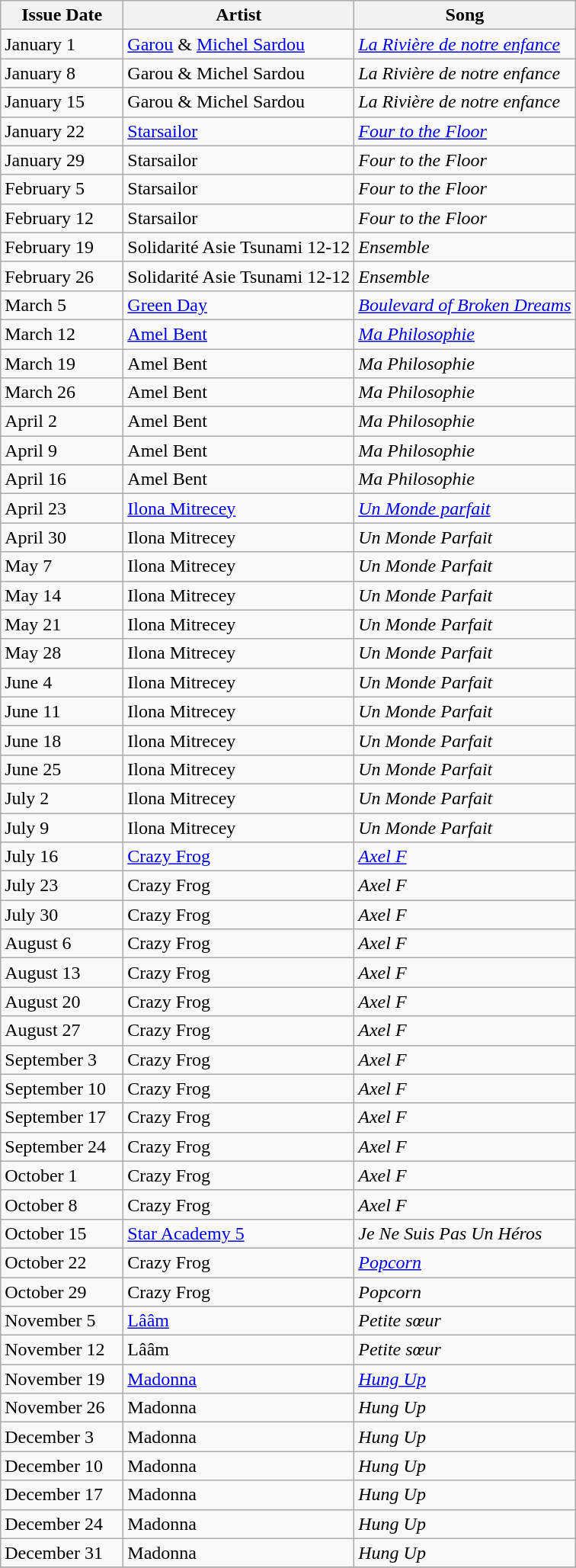<table class="wikitable">
<tr>
<th width="100px">Issue Date</th>
<th>Artist</th>
<th>Song</th>
</tr>
<tr>
<td>January 1</td>
<td><a href='#'>Garou</a> & <a href='#'>Michel Sardou</a></td>
<td><em><a href='#'>La Rivière de notre enfance</a></em></td>
</tr>
<tr>
<td>January 8</td>
<td>Garou & Michel Sardou</td>
<td><em>La Rivière de notre enfance</em></td>
</tr>
<tr>
<td>January 15</td>
<td>Garou & Michel Sardou</td>
<td><em>La Rivière de notre enfance</em></td>
</tr>
<tr>
<td>January 22</td>
<td><a href='#'>Starsailor</a></td>
<td><em><a href='#'>Four to the Floor</a></em></td>
</tr>
<tr>
<td>January 29</td>
<td>Starsailor</td>
<td><em>Four to the Floor</em></td>
</tr>
<tr>
<td>February 5</td>
<td>Starsailor</td>
<td><em>Four to the Floor</em></td>
</tr>
<tr>
<td>February 12</td>
<td>Starsailor</td>
<td><em>Four to the Floor</em></td>
</tr>
<tr>
<td>February 19</td>
<td>Solidarité Asie Tsunami 12-12</td>
<td><em>Ensemble</em></td>
</tr>
<tr>
<td>February 26</td>
<td>Solidarité Asie Tsunami 12-12</td>
<td><em>Ensemble</em></td>
</tr>
<tr>
<td>March 5</td>
<td><a href='#'>Green Day</a></td>
<td><em><a href='#'>Boulevard of Broken Dreams</a></em></td>
</tr>
<tr>
<td>March 12</td>
<td><a href='#'>Amel Bent</a></td>
<td><em><a href='#'>Ma Philosophie</a></em></td>
</tr>
<tr>
<td>March 19</td>
<td>Amel Bent</td>
<td><em>Ma Philosophie</em></td>
</tr>
<tr>
<td>March 26</td>
<td>Amel Bent</td>
<td><em>Ma Philosophie</em></td>
</tr>
<tr>
<td>April 2</td>
<td>Amel Bent</td>
<td><em>Ma Philosophie</em></td>
</tr>
<tr>
<td>April 9</td>
<td>Amel Bent</td>
<td><em>Ma Philosophie</em></td>
</tr>
<tr>
<td>April 16</td>
<td>Amel Bent</td>
<td><em>Ma Philosophie</em></td>
</tr>
<tr>
<td>April 23</td>
<td><a href='#'>Ilona Mitrecey</a></td>
<td><em><a href='#'>Un Monde parfait</a></em></td>
</tr>
<tr>
<td>April 30</td>
<td>Ilona Mitrecey</td>
<td><em>Un Monde Parfait</em></td>
</tr>
<tr>
<td>May 7</td>
<td>Ilona Mitrecey</td>
<td><em>Un Monde Parfait</em></td>
</tr>
<tr>
<td>May 14</td>
<td>Ilona Mitrecey</td>
<td><em>Un Monde Parfait</em></td>
</tr>
<tr>
<td>May 21</td>
<td>Ilona Mitrecey</td>
<td><em>Un Monde Parfait</em></td>
</tr>
<tr>
<td>May 28</td>
<td>Ilona Mitrecey</td>
<td><em>Un Monde Parfait</em></td>
</tr>
<tr>
<td>June 4</td>
<td>Ilona Mitrecey</td>
<td><em>Un Monde Parfait</em></td>
</tr>
<tr>
<td>June 11</td>
<td>Ilona Mitrecey</td>
<td><em>Un Monde Parfait</em></td>
</tr>
<tr>
<td>June 18</td>
<td>Ilona Mitrecey</td>
<td><em>Un Monde Parfait</em></td>
</tr>
<tr>
<td>June 25</td>
<td>Ilona Mitrecey</td>
<td><em>Un Monde Parfait</em></td>
</tr>
<tr>
<td>July 2</td>
<td>Ilona Mitrecey</td>
<td><em>Un Monde Parfait</em></td>
</tr>
<tr>
<td>July 9</td>
<td>Ilona Mitrecey</td>
<td><em>Un Monde Parfait</em></td>
</tr>
<tr>
<td>July 16</td>
<td><a href='#'>Crazy Frog</a></td>
<td><em><a href='#'>Axel F</a></em></td>
</tr>
<tr>
<td>July 23</td>
<td>Crazy Frog</td>
<td><em>Axel F</em></td>
</tr>
<tr>
<td>July 30</td>
<td>Crazy Frog</td>
<td><em>Axel F</em></td>
</tr>
<tr>
<td>August 6</td>
<td>Crazy Frog</td>
<td><em>Axel F</em></td>
</tr>
<tr>
<td>August 13</td>
<td>Crazy Frog</td>
<td><em>Axel F</em></td>
</tr>
<tr>
<td>August 20</td>
<td>Crazy Frog</td>
<td><em>Axel F</em></td>
</tr>
<tr>
<td>August 27</td>
<td>Crazy Frog</td>
<td><em>Axel F</em></td>
</tr>
<tr>
<td>September 3</td>
<td>Crazy Frog</td>
<td><em>Axel F</em></td>
</tr>
<tr>
<td>September 10</td>
<td>Crazy Frog</td>
<td><em>Axel F</em></td>
</tr>
<tr>
<td>September 17</td>
<td>Crazy Frog</td>
<td><em>Axel F</em></td>
</tr>
<tr>
<td>September 24</td>
<td>Crazy Frog</td>
<td><em>Axel F</em></td>
</tr>
<tr>
<td>October 1</td>
<td>Crazy Frog</td>
<td><em>Axel F</em></td>
</tr>
<tr>
<td>October 8</td>
<td>Crazy Frog</td>
<td><em>Axel F</em></td>
</tr>
<tr>
<td>October 15</td>
<td><a href='#'>Star Academy 5</a></td>
<td><em>Je Ne Suis Pas Un Héros</em></td>
</tr>
<tr>
<td>October 22</td>
<td>Crazy Frog</td>
<td><em><a href='#'>Popcorn</a></em></td>
</tr>
<tr>
<td>October 29</td>
<td>Crazy Frog</td>
<td><em>Popcorn</em></td>
</tr>
<tr>
<td>November 5</td>
<td><a href='#'>Lââm</a></td>
<td><em>Petite sœur</em></td>
</tr>
<tr>
<td>November 12</td>
<td>Lââm</td>
<td><em>Petite sœur</em></td>
</tr>
<tr>
<td>November 19</td>
<td><a href='#'>Madonna</a></td>
<td><em><a href='#'>Hung Up</a></em></td>
</tr>
<tr>
<td>November 26</td>
<td>Madonna</td>
<td><em>Hung Up</em></td>
</tr>
<tr>
<td>December 3</td>
<td>Madonna</td>
<td><em>Hung Up</em></td>
</tr>
<tr>
<td>December 10</td>
<td>Madonna</td>
<td><em>Hung Up</em></td>
</tr>
<tr>
<td>December 17</td>
<td>Madonna</td>
<td><em>Hung Up</em></td>
</tr>
<tr>
<td>December 24</td>
<td>Madonna</td>
<td><em>Hung Up</em></td>
</tr>
<tr>
<td>December 31</td>
<td>Madonna</td>
<td><em>Hung Up</em></td>
</tr>
<tr>
</tr>
</table>
